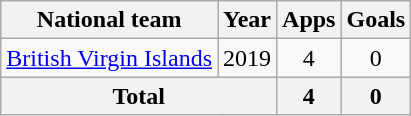<table class="wikitable" style="text-align:center">
<tr>
<th>National team</th>
<th>Year</th>
<th>Apps</th>
<th>Goals</th>
</tr>
<tr>
<td rowspan=1><a href='#'>British Virgin Islands</a></td>
<td>2019</td>
<td>4</td>
<td>0</td>
</tr>
<tr>
<th colspan=2>Total</th>
<th>4</th>
<th>0</th>
</tr>
</table>
